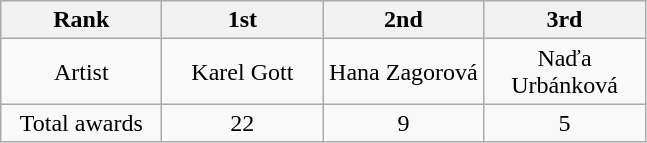<table class="wikitable">
<tr>
<th style="width:100px;">Rank</th>
<th style="width:100px;">1st</th>
<th style="width:100px;">2nd</th>
<th style="width:100px;">3rd</th>
</tr>
<tr align=center>
<td>Artist</td>
<td>Karel Gott</td>
<td>Hana Zagorová</td>
<td>Naďa Urbánková</td>
</tr>
<tr align=center>
<td>Total awards</td>
<td>22</td>
<td>9</td>
<td>5</td>
</tr>
</table>
